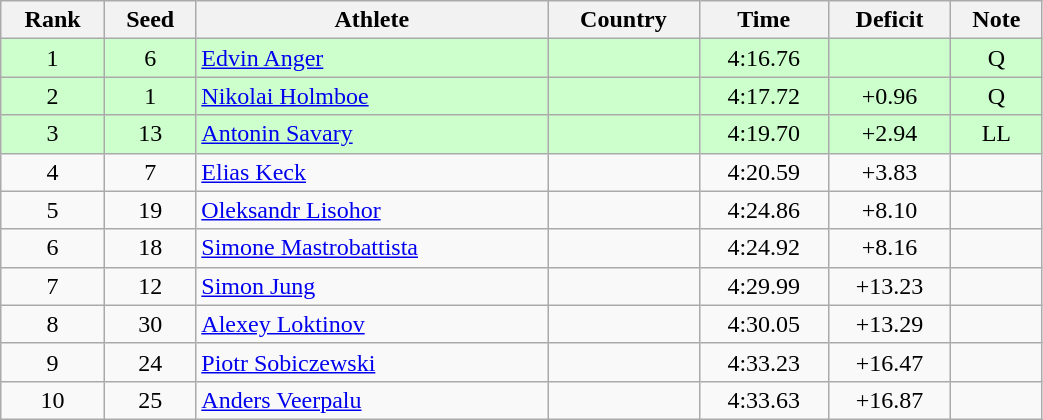<table class="wikitable sortable" style="text-align:center" width="55%">
<tr>
<th>Rank</th>
<th>Seed</th>
<th>Athlete</th>
<th>Country</th>
<th>Time</th>
<th>Deficit</th>
<th>Note</th>
</tr>
<tr bgcolor=ccffcc>
<td>1</td>
<td>6</td>
<td align=left><a href='#'>Edvin Anger</a></td>
<td align=left></td>
<td>4:16.76</td>
<td></td>
<td>Q</td>
</tr>
<tr bgcolor=ccffcc>
<td>2</td>
<td>1</td>
<td align=left><a href='#'>Nikolai Holmboe</a></td>
<td align=left></td>
<td>4:17.72</td>
<td>+0.96</td>
<td>Q</td>
</tr>
<tr bgcolor=ccffcc>
<td>3</td>
<td>13</td>
<td align=left><a href='#'>Antonin Savary</a></td>
<td align=left></td>
<td>4:19.70</td>
<td>+2.94</td>
<td>LL</td>
</tr>
<tr>
<td>4</td>
<td>7</td>
<td align=left><a href='#'>Elias Keck</a></td>
<td align=left></td>
<td>4:20.59</td>
<td>+3.83</td>
<td></td>
</tr>
<tr>
<td>5</td>
<td>19</td>
<td align=left><a href='#'>Oleksandr Lisohor</a></td>
<td align=left></td>
<td>4:24.86</td>
<td>+8.10</td>
<td></td>
</tr>
<tr>
<td>6</td>
<td>18</td>
<td align=left><a href='#'>Simone Mastrobattista</a></td>
<td align=left></td>
<td>4:24.92</td>
<td>+8.16</td>
<td></td>
</tr>
<tr>
<td>7</td>
<td>12</td>
<td align=left><a href='#'>Simon Jung</a></td>
<td align=left></td>
<td>4:29.99</td>
<td>+13.23</td>
<td></td>
</tr>
<tr>
<td>8</td>
<td>30</td>
<td align=left><a href='#'>Alexey Loktinov</a></td>
<td align=left></td>
<td>4:30.05</td>
<td>+13.29</td>
<td></td>
</tr>
<tr>
<td>9</td>
<td>24</td>
<td align=left><a href='#'>Piotr Sobiczewski</a></td>
<td align=left></td>
<td>4:33.23</td>
<td>+16.47</td>
<td></td>
</tr>
<tr>
<td>10</td>
<td>25</td>
<td align=left><a href='#'>Anders Veerpalu</a></td>
<td align=left></td>
<td>4:33.63</td>
<td>+16.87</td>
<td></td>
</tr>
</table>
